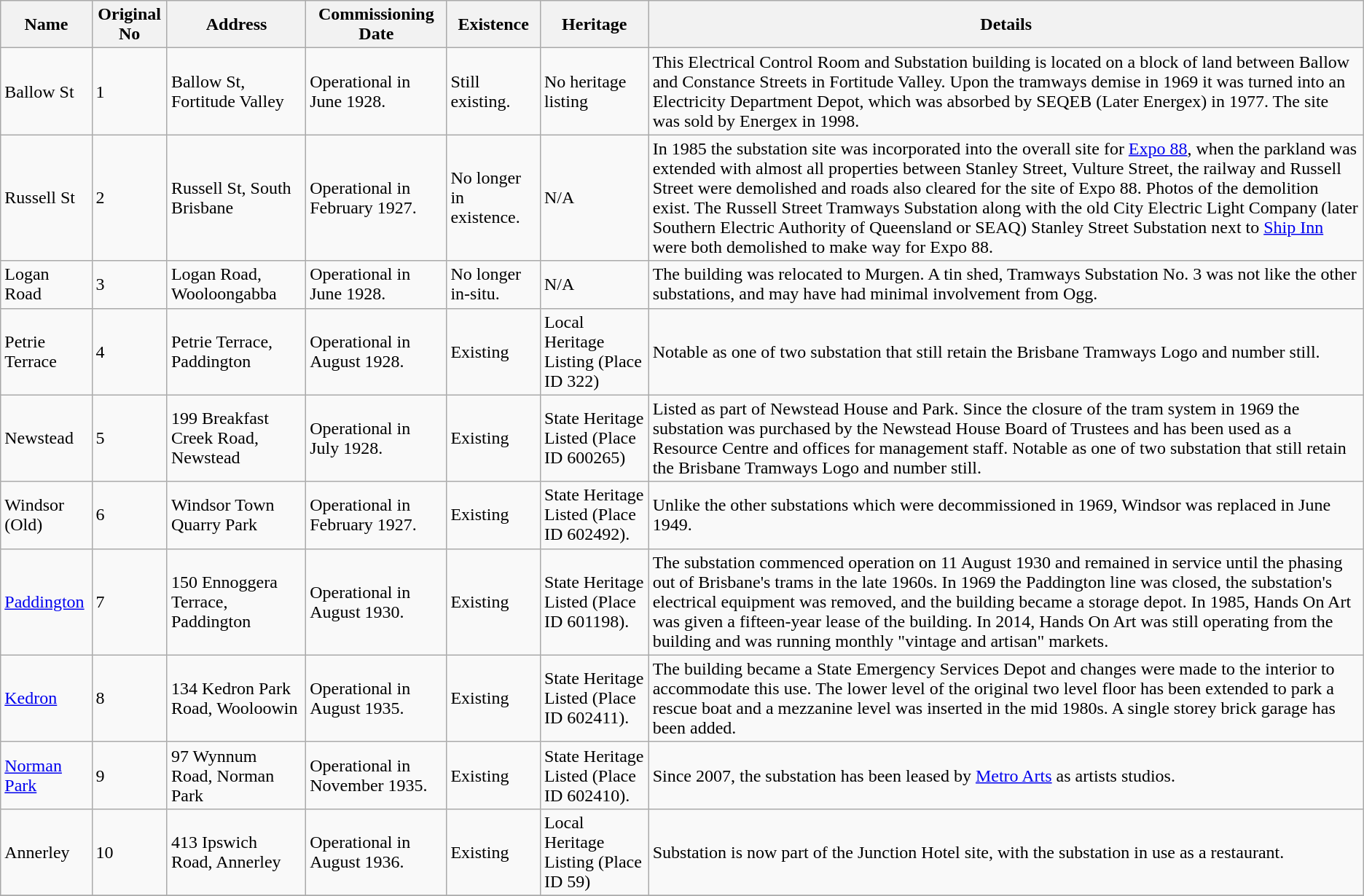<table class="wikitable">
<tr>
<th>Name</th>
<th>Original No</th>
<th>Address</th>
<th>Commissioning Date</th>
<th>Existence</th>
<th>Heritage</th>
<th>Details</th>
</tr>
<tr>
<td>Ballow St</td>
<td>1</td>
<td>Ballow St, Fortitude Valley</td>
<td>Operational in June 1928.</td>
<td>Still existing.</td>
<td>No heritage listing</td>
<td>This Electrical Control Room and Substation building is located on a block of land between Ballow and Constance Streets in Fortitude Valley. Upon the tramways demise in 1969 it was turned into an Electricity Department Depot, which was absorbed by SEQEB (Later Energex) in 1977. The site was sold by Energex in 1998.</td>
</tr>
<tr>
<td>Russell St</td>
<td>2</td>
<td>Russell St, South Brisbane</td>
<td>Operational in February 1927.</td>
<td>No longer in existence.</td>
<td>N/A</td>
<td>In 1985 the substation site was incorporated into the overall site for <a href='#'>Expo 88</a>, when the parkland was extended with almost all properties between Stanley Street, Vulture Street, the railway and Russell Street were demolished and roads also cleared for the site of Expo 88. Photos of the demolition exist. The Russell Street Tramways Substation along with the old City Electric Light Company (later Southern Electric Authority of Queensland or SEAQ) Stanley Street Substation next to <a href='#'>Ship Inn</a> were both demolished to make way for Expo 88.</td>
</tr>
<tr>
<td>Logan Road</td>
<td>3</td>
<td>Logan Road, Wooloongabba</td>
<td>Operational in June 1928.</td>
<td>No longer in-situ.</td>
<td>N/A</td>
<td>The building was relocated to Murgen. A tin shed, Tramways Substation No. 3 was not like the other substations, and may have had minimal involvement from Ogg.</td>
</tr>
<tr>
<td>Petrie Terrace</td>
<td>4</td>
<td>Petrie Terrace, Paddington</td>
<td>Operational in August 1928.</td>
<td>Existing</td>
<td>Local Heritage Listing (Place ID 322)</td>
<td>Notable as one of two substation that still retain the Brisbane Tramways Logo and number still.</td>
</tr>
<tr>
<td>Newstead</td>
<td>5</td>
<td>199 Breakfast Creek Road, Newstead</td>
<td>Operational in July 1928.</td>
<td>Existing</td>
<td>State Heritage Listed (Place ID 600265)</td>
<td>Listed as part of Newstead House and Park. Since the closure of the tram system in 1969 the substation was purchased by the Newstead House Board of Trustees and has been used as a Resource Centre and offices for management staff. Notable as one of two substation that still retain the Brisbane Tramways Logo and number still.</td>
</tr>
<tr>
<td>Windsor (Old)</td>
<td>6</td>
<td>Windsor Town Quarry Park</td>
<td>Operational in February 1927.</td>
<td>Existing</td>
<td>State Heritage Listed (Place ID 602492).</td>
<td>Unlike the other substations which were decommissioned in 1969, Windsor was replaced in June 1949.</td>
</tr>
<tr>
<td><a href='#'>Paddington</a></td>
<td>7</td>
<td>150 Ennoggera Terrace, Paddington</td>
<td>Operational in August 1930.</td>
<td>Existing</td>
<td>State Heritage Listed (Place ID 601198).</td>
<td>The substation commenced operation on 11 August 1930 and remained in service until the phasing out of Brisbane's trams in the late 1960s. In 1969 the Paddington line was closed, the substation's electrical equipment was removed, and the building became a storage depot. In 1985, Hands On Art was given a fifteen-year lease of the building. In 2014, Hands On Art was still operating from the building and was running monthly "vintage and artisan" markets.</td>
</tr>
<tr>
<td><a href='#'>Kedron</a></td>
<td>8</td>
<td>134 Kedron Park Road, Wooloowin</td>
<td>Operational in August 1935.</td>
<td>Existing</td>
<td>State Heritage Listed (Place ID 602411).</td>
<td>The building became a State Emergency Services Depot and changes were made to the interior to accommodate this use. The lower level of the original two level floor has been extended to park a rescue boat and a mezzanine level was inserted in the mid 1980s. A single storey brick garage has been added.</td>
</tr>
<tr>
<td><a href='#'>Norman Park</a></td>
<td>9</td>
<td>97 Wynnum Road, Norman Park</td>
<td>Operational in November 1935.</td>
<td>Existing</td>
<td>State Heritage Listed (Place ID 602410).</td>
<td>Since 2007, the substation has been leased by <a href='#'>Metro Arts</a> as artists studios.</td>
</tr>
<tr>
<td>Annerley</td>
<td>10</td>
<td>413 Ipswich Road, Annerley</td>
<td>Operational in August 1936.</td>
<td>Existing</td>
<td>Local Heritage Listing (Place ID 59)</td>
<td>Substation is now part of the Junction Hotel site, with the substation in use as a restaurant.</td>
</tr>
<tr>
</tr>
</table>
